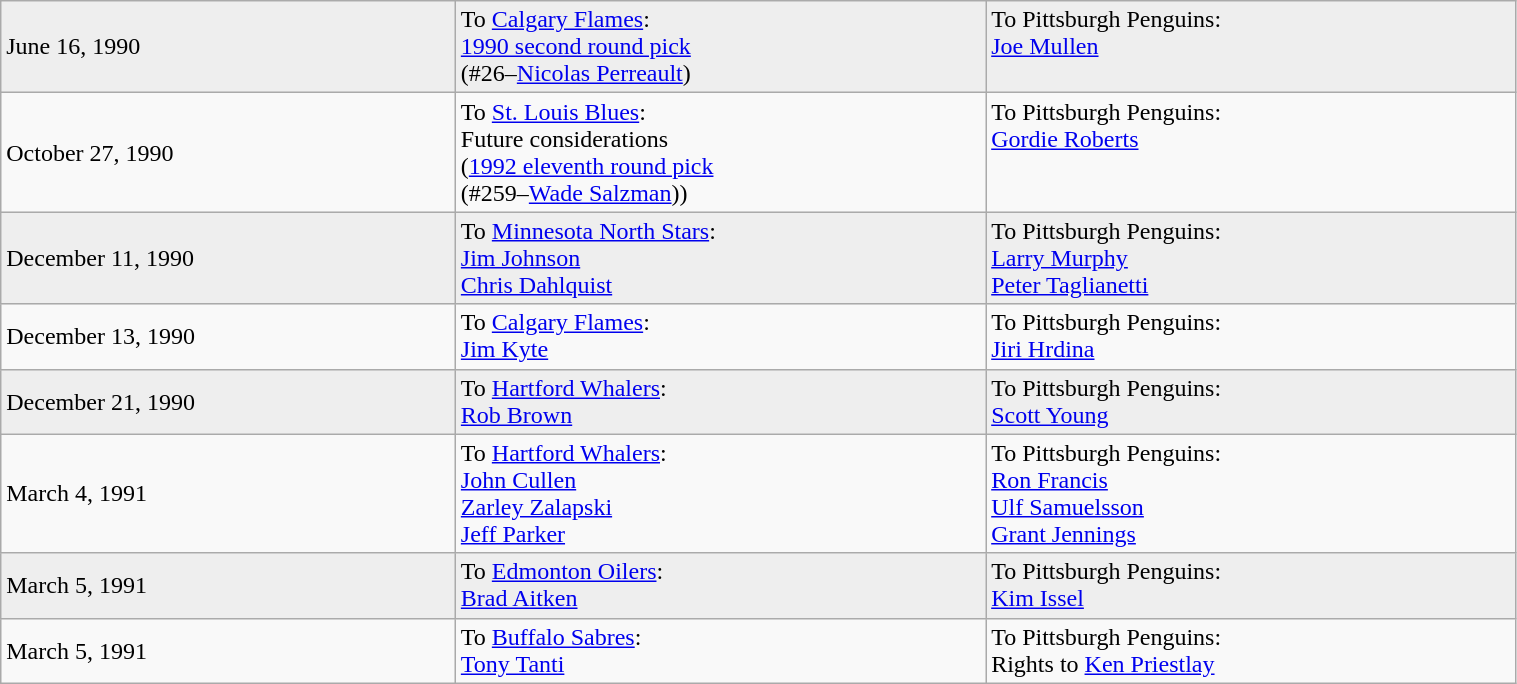<table class="wikitable" style="border:1px solid #999999; width:80%;">
<tr bgcolor="eeeeee">
<td style="width:30%;">June 16, 1990</td>
<td style="width:35%;" valign="top">To <a href='#'>Calgary Flames</a>:<br><a href='#'>1990 second round pick</a><br>(#26–<a href='#'>Nicolas Perreault</a>)</td>
<td style="width:35%;" valign="top">To Pittsburgh Penguins:<br><a href='#'>Joe Mullen</a></td>
</tr>
<tr>
<td style="width:30%;">October 27, 1990</td>
<td style="width:35%;" valign="top">To <a href='#'>St. Louis Blues</a>:<br>Future considerations<br>(<a href='#'>1992 eleventh round pick</a><br>(#259–<a href='#'>Wade Salzman</a>))</td>
<td style="width:35%;" valign="top">To Pittsburgh Penguins:<br><a href='#'>Gordie Roberts</a></td>
</tr>
<tr bgcolor="eeeeee">
<td style="width:30%;">December 11, 1990</td>
<td style="width:35%;" valign="top">To <a href='#'>Minnesota North Stars</a>:<br><a href='#'>Jim Johnson</a><br><a href='#'>Chris Dahlquist</a></td>
<td style="width:35%;" valign="top">To Pittsburgh Penguins:<br><a href='#'>Larry Murphy</a><br><a href='#'>Peter Taglianetti</a></td>
</tr>
<tr>
<td style="width:30%;">December 13, 1990</td>
<td style="width:35%;" valign="top">To <a href='#'>Calgary Flames</a>:<br><a href='#'>Jim Kyte</a></td>
<td style="width:35%;" valign="top">To Pittsburgh Penguins:<br><a href='#'>Jiri Hrdina</a></td>
</tr>
<tr bgcolor="eeeeee">
<td style="width:30%;">December 21, 1990</td>
<td style="width:35%;" valign="top">To <a href='#'>Hartford Whalers</a>:<br><a href='#'>Rob Brown</a></td>
<td style="width:35%;" valign="top">To Pittsburgh Penguins:<br><a href='#'>Scott Young</a></td>
</tr>
<tr>
<td style="width:30%;">March 4, 1991</td>
<td style="width:35%;" valign="top">To <a href='#'>Hartford Whalers</a>:<br><a href='#'>John Cullen</a><br><a href='#'>Zarley Zalapski</a><br><a href='#'>Jeff Parker</a></td>
<td style="width:35%;" valign="top">To Pittsburgh Penguins:<br><a href='#'>Ron Francis</a><br><a href='#'>Ulf Samuelsson</a><br><a href='#'>Grant Jennings</a></td>
</tr>
<tr bgcolor="eeeeee">
<td style="width:30%;">March 5, 1991</td>
<td style="width:35%;" valign="top">To <a href='#'>Edmonton Oilers</a>:<br><a href='#'>Brad Aitken</a></td>
<td style="width:35%;" valign="top">To Pittsburgh Penguins:<br><a href='#'>Kim Issel</a></td>
</tr>
<tr>
<td style="width:30%;">March 5, 1991</td>
<td style="width:35%;" valign="top">To <a href='#'>Buffalo Sabres</a>:<br><a href='#'>Tony Tanti</a></td>
<td style="width:35%;" valign="top">To Pittsburgh Penguins:<br>Rights to <a href='#'>Ken Priestlay</a></td>
</tr>
</table>
